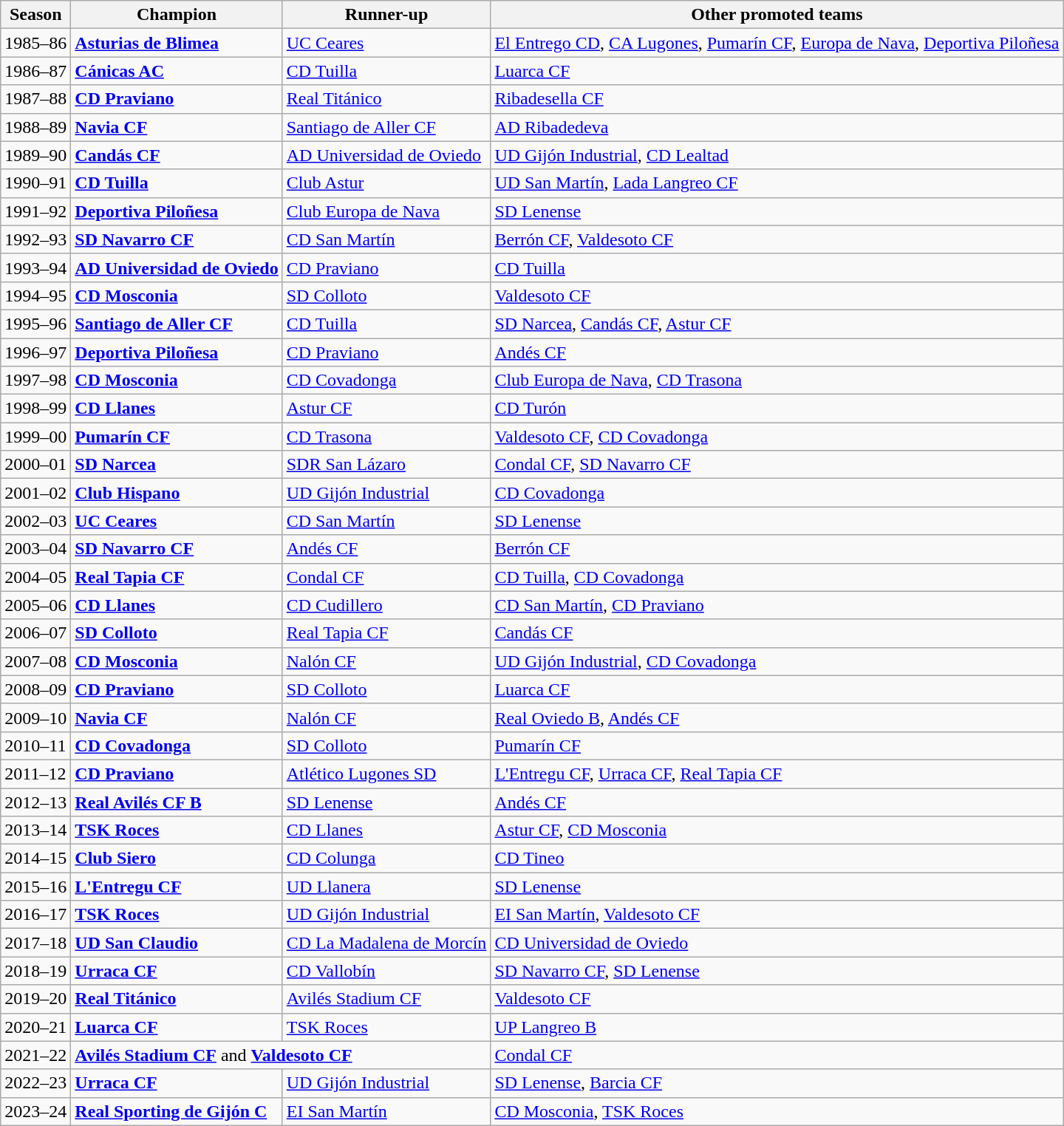<table class="wikitable">
<tr>
<th>Season</th>
<th>Champion</th>
<th>Runner-up</th>
<th>Other promoted teams</th>
</tr>
<tr>
<td>1985–86</td>
<td><strong><a href='#'>Asturias de Blimea</a></strong></td>
<td><a href='#'>UC Ceares</a></td>
<td><a href='#'>El Entrego CD</a>, <a href='#'>CA Lugones</a>, <a href='#'>Pumarín CF</a>, <a href='#'>Europa de Nava</a>, <a href='#'>Deportiva Piloñesa</a></td>
</tr>
<tr>
<td>1986–87</td>
<td><strong><a href='#'>Cánicas AC</a></strong></td>
<td><a href='#'>CD Tuilla</a></td>
<td><a href='#'>Luarca CF</a></td>
</tr>
<tr>
<td>1987–88</td>
<td><strong><a href='#'>CD Praviano</a></strong></td>
<td><a href='#'>Real Titánico</a></td>
<td><a href='#'>Ribadesella CF</a></td>
</tr>
<tr>
<td>1988–89</td>
<td><strong><a href='#'>Navia CF</a></strong></td>
<td><a href='#'>Santiago de Aller CF</a></td>
<td><a href='#'>AD Ribadedeva</a></td>
</tr>
<tr>
<td>1989–90</td>
<td><strong><a href='#'>Candás CF</a></strong></td>
<td><a href='#'>AD Universidad de Oviedo</a></td>
<td><a href='#'>UD Gijón Industrial</a>, <a href='#'>CD Lealtad</a></td>
</tr>
<tr>
<td>1990–91</td>
<td><strong><a href='#'>CD Tuilla</a></strong></td>
<td><a href='#'>Club Astur</a></td>
<td><a href='#'>UD San Martín</a>, <a href='#'>Lada Langreo CF</a></td>
</tr>
<tr>
<td>1991–92</td>
<td><strong><a href='#'>Deportiva Piloñesa</a></strong></td>
<td><a href='#'>Club Europa de Nava</a></td>
<td><a href='#'>SD Lenense</a></td>
</tr>
<tr>
<td>1992–93</td>
<td><strong><a href='#'>SD Navarro CF</a></strong></td>
<td><a href='#'>CD San Martín</a></td>
<td><a href='#'>Berrón CF</a>, <a href='#'>Valdesoto CF</a></td>
</tr>
<tr>
<td>1993–94</td>
<td><strong><a href='#'>AD Universidad de Oviedo</a></strong></td>
<td><a href='#'>CD Praviano</a></td>
<td><a href='#'>CD Tuilla</a></td>
</tr>
<tr>
<td>1994–95</td>
<td><strong><a href='#'>CD Mosconia</a></strong></td>
<td><a href='#'>SD Colloto</a></td>
<td><a href='#'>Valdesoto CF</a></td>
</tr>
<tr>
<td>1995–96</td>
<td><strong><a href='#'>Santiago de Aller CF</a></strong></td>
<td><a href='#'>CD Tuilla</a></td>
<td><a href='#'>SD Narcea</a>, <a href='#'>Candás CF</a>, <a href='#'>Astur CF</a></td>
</tr>
<tr>
<td>1996–97</td>
<td><strong><a href='#'>Deportiva Piloñesa</a></strong></td>
<td><a href='#'>CD Praviano</a></td>
<td><a href='#'>Andés CF</a></td>
</tr>
<tr>
<td>1997–98</td>
<td><strong><a href='#'>CD Mosconia</a></strong></td>
<td><a href='#'>CD Covadonga</a></td>
<td><a href='#'>Club Europa de Nava</a>, <a href='#'>CD Trasona</a></td>
</tr>
<tr>
<td>1998–99</td>
<td><strong><a href='#'>CD Llanes</a></strong></td>
<td><a href='#'>Astur CF</a></td>
<td><a href='#'>CD Turón</a></td>
</tr>
<tr>
<td>1999–00</td>
<td><strong><a href='#'>Pumarín CF</a></strong></td>
<td><a href='#'>CD Trasona</a></td>
<td><a href='#'>Valdesoto CF</a>, <a href='#'>CD Covadonga</a></td>
</tr>
<tr>
<td>2000–01</td>
<td><strong><a href='#'>SD Narcea</a></strong></td>
<td><a href='#'>SDR San Lázaro</a></td>
<td><a href='#'>Condal CF</a>, <a href='#'>SD Navarro CF</a></td>
</tr>
<tr>
<td>2001–02</td>
<td><strong><a href='#'>Club Hispano</a></strong></td>
<td><a href='#'>UD Gijón Industrial</a></td>
<td><a href='#'>CD Covadonga</a></td>
</tr>
<tr>
<td>2002–03</td>
<td><strong><a href='#'>UC Ceares</a></strong></td>
<td><a href='#'>CD San Martín</a></td>
<td><a href='#'>SD Lenense</a></td>
</tr>
<tr>
<td>2003–04</td>
<td><strong><a href='#'>SD Navarro CF</a></strong></td>
<td><a href='#'>Andés CF</a></td>
<td><a href='#'>Berrón CF</a></td>
</tr>
<tr>
<td>2004–05</td>
<td><strong><a href='#'>Real Tapia CF</a></strong></td>
<td><a href='#'>Condal CF</a></td>
<td><a href='#'>CD Tuilla</a>, <a href='#'>CD Covadonga</a></td>
</tr>
<tr>
<td>2005–06</td>
<td><strong><a href='#'>CD Llanes</a></strong></td>
<td><a href='#'>CD Cudillero</a></td>
<td><a href='#'>CD San Martín</a>, <a href='#'>CD Praviano</a></td>
</tr>
<tr>
<td>2006–07</td>
<td><strong><a href='#'>SD Colloto</a></strong></td>
<td><a href='#'>Real Tapia CF</a></td>
<td><a href='#'>Candás CF</a></td>
</tr>
<tr>
<td>2007–08</td>
<td><strong><a href='#'>CD Mosconia</a></strong></td>
<td><a href='#'>Nalón CF</a></td>
<td><a href='#'>UD Gijón Industrial</a>, <a href='#'>CD Covadonga</a></td>
</tr>
<tr>
<td>2008–09</td>
<td><strong><a href='#'>CD Praviano</a></strong></td>
<td><a href='#'>SD Colloto</a></td>
<td><a href='#'>Luarca CF</a></td>
</tr>
<tr>
<td>2009–10</td>
<td><strong><a href='#'>Navia CF</a></strong></td>
<td><a href='#'>Nalón CF</a></td>
<td><a href='#'>Real Oviedo B</a>, <a href='#'>Andés CF</a></td>
</tr>
<tr>
<td>2010–11</td>
<td><strong><a href='#'>CD Covadonga</a></strong></td>
<td><a href='#'>SD Colloto</a></td>
<td><a href='#'>Pumarín CF</a></td>
</tr>
<tr>
<td>2011–12</td>
<td><strong><a href='#'>CD Praviano</a></strong></td>
<td><a href='#'>Atlético Lugones SD</a></td>
<td><a href='#'>L'Entregu CF</a>, <a href='#'>Urraca CF</a>, <a href='#'>Real Tapia CF</a></td>
</tr>
<tr>
<td>2012–13</td>
<td><strong><a href='#'>Real Avilés CF B</a></strong></td>
<td><a href='#'>SD Lenense</a></td>
<td><a href='#'>Andés CF</a></td>
</tr>
<tr>
<td>2013–14</td>
<td><strong><a href='#'>TSK Roces</a></strong></td>
<td><a href='#'>CD Llanes</a></td>
<td><a href='#'>Astur CF</a>, <a href='#'>CD Mosconia</a></td>
</tr>
<tr>
<td>2014–15</td>
<td><strong><a href='#'>Club Siero</a></strong></td>
<td><a href='#'>CD Colunga</a></td>
<td><a href='#'>CD Tineo</a></td>
</tr>
<tr>
<td>2015–16</td>
<td><strong><a href='#'>L'Entregu CF</a></strong></td>
<td><a href='#'>UD Llanera</a></td>
<td><a href='#'>SD Lenense</a></td>
</tr>
<tr>
<td>2016–17</td>
<td><strong><a href='#'>TSK Roces</a></strong></td>
<td><a href='#'>UD Gijón Industrial</a></td>
<td><a href='#'>EI San Martín</a>, <a href='#'>Valdesoto CF</a></td>
</tr>
<tr>
<td>2017–18</td>
<td><strong><a href='#'>UD San Claudio</a></strong></td>
<td><a href='#'>CD La Madalena de Morcín</a></td>
<td><a href='#'>CD Universidad de Oviedo</a></td>
</tr>
<tr>
<td>2018–19</td>
<td><strong><a href='#'>Urraca CF</a></strong></td>
<td><a href='#'>CD Vallobín</a></td>
<td><a href='#'>SD Navarro CF</a>, <a href='#'>SD Lenense</a></td>
</tr>
<tr>
<td>2019–20</td>
<td><strong><a href='#'>Real Titánico</a></strong></td>
<td><a href='#'>Avilés Stadium CF</a></td>
<td><a href='#'>Valdesoto CF</a></td>
</tr>
<tr>
<td>2020–21</td>
<td><strong><a href='#'>Luarca CF</a></strong></td>
<td><a href='#'>TSK Roces</a></td>
<td><a href='#'>UP Langreo B</a></td>
</tr>
<tr>
<td>2021–22</td>
<td colspan=2><strong><a href='#'>Avilés Stadium CF</a></strong> and <strong><a href='#'>Valdesoto CF</a></strong></td>
<td><a href='#'>Condal CF</a></td>
</tr>
<tr>
<td>2022–23</td>
<td><strong><a href='#'>Urraca CF</a></strong></td>
<td><a href='#'>UD Gijón Industrial</a></td>
<td><a href='#'>SD Lenense</a>, <a href='#'>Barcia CF</a></td>
</tr>
<tr>
<td>2023–24</td>
<td><strong><a href='#'>Real Sporting de Gijón C</a></strong></td>
<td><a href='#'>EI San Martín</a></td>
<td><a href='#'>CD Mosconia</a>, <a href='#'>TSK Roces</a></td>
</tr>
</table>
